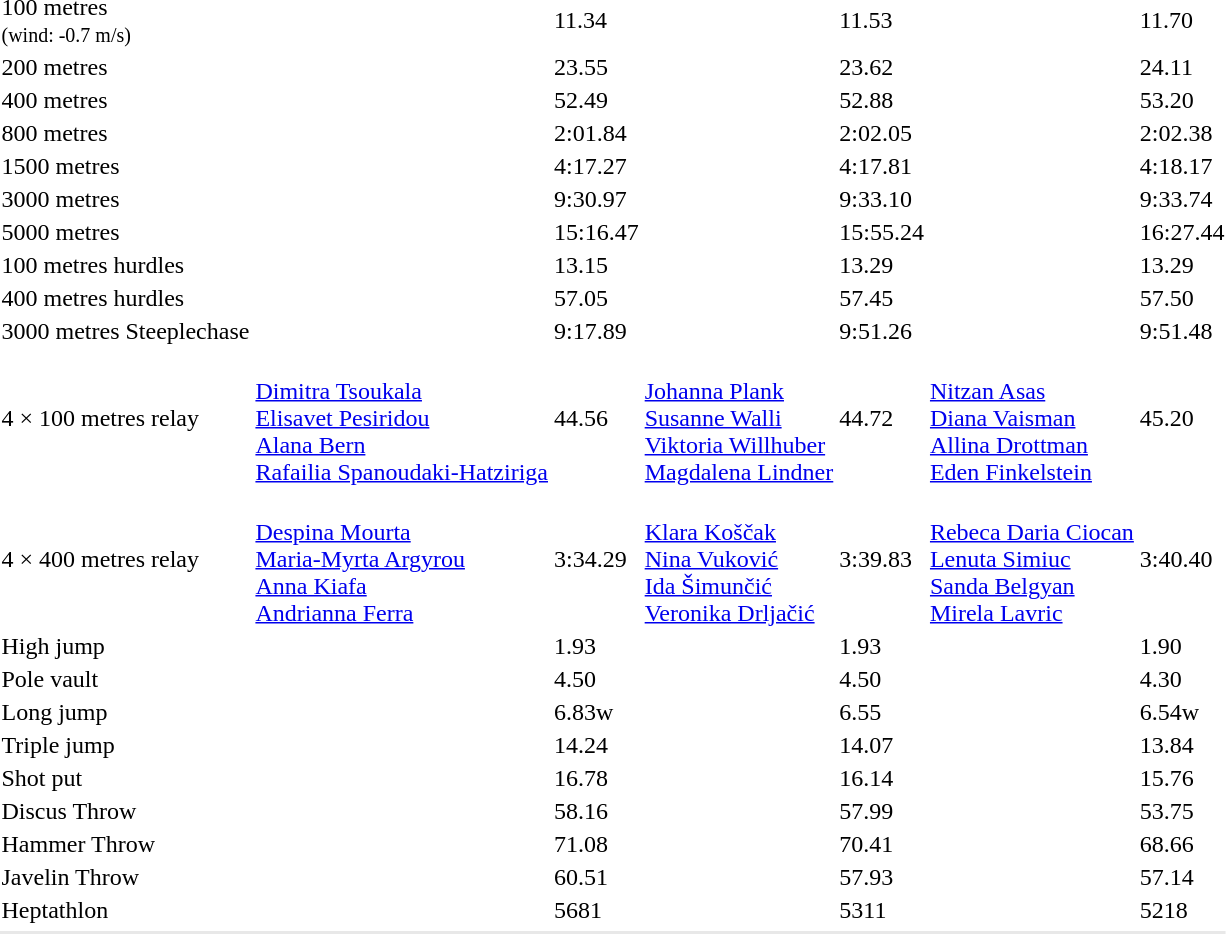<table>
<tr>
<td>100 metres<br><small>(wind: -0.7 m/s)</small></td>
<td></td>
<td>11.34</td>
<td></td>
<td>11.53</td>
<td></td>
<td>11.70</td>
</tr>
<tr>
<td>200 metres</td>
<td></td>
<td>23.55</td>
<td></td>
<td>23.62</td>
<td></td>
<td>24.11</td>
</tr>
<tr>
<td>400 metres</td>
<td></td>
<td>52.49</td>
<td></td>
<td>52.88</td>
<td></td>
<td>53.20</td>
</tr>
<tr>
<td>800 metres</td>
<td></td>
<td>2:01.84</td>
<td></td>
<td>2:02.05</td>
<td></td>
<td>2:02.38</td>
</tr>
<tr>
<td>1500 metres</td>
<td></td>
<td>4:17.27</td>
<td></td>
<td>4:17.81</td>
<td></td>
<td>4:18.17</td>
</tr>
<tr>
<td>3000 metres</td>
<td></td>
<td>9:30.97</td>
<td></td>
<td>9:33.10</td>
<td></td>
<td>9:33.74</td>
</tr>
<tr>
<td>5000 metres</td>
<td></td>
<td>15:16.47  </td>
<td></td>
<td>15:55.24</td>
<td></td>
<td>16:27.44</td>
</tr>
<tr>
<td>100 metres hurdles</td>
<td></td>
<td>13.15</td>
<td></td>
<td>13.29</td>
<td></td>
<td>13.29</td>
</tr>
<tr>
<td>400 metres hurdles</td>
<td></td>
<td>57.05</td>
<td></td>
<td>57.45</td>
<td></td>
<td>57.50</td>
</tr>
<tr>
<td>3000 metres Steeplechase</td>
<td></td>
<td>9:17.89 </td>
<td></td>
<td>9:51.26</td>
<td></td>
<td>9:51.48</td>
</tr>
<tr>
<td>4 × 100 metres relay</td>
<td><br><a href='#'>Dimitra Tsoukala</a><br><a href='#'>Elisavet Pesiridou</a><br><a href='#'>Alana Bern</a><br><a href='#'>Rafailia Spanoudaki-Hatziriga</a></td>
<td>44.56</td>
<td><br><a href='#'>Johanna Plank</a><br><a href='#'>Susanne Walli</a><br><a href='#'>Viktoria Willhuber</a><br><a href='#'>Magdalena Lindner</a></td>
<td>44.72</td>
<td><br><a href='#'>Nitzan Asas</a><br><a href='#'>Diana Vaisman</a><br><a href='#'>Allina Drottman</a><br><a href='#'>Eden Finkelstein</a></td>
<td>45.20</td>
</tr>
<tr>
<td>4 × 400 metres relay</td>
<td><br><a href='#'>Despina Mourta</a><br><a href='#'>Maria-Myrta Argyrou</a><br><a href='#'>Anna Kiafa</a><br><a href='#'>Andrianna Ferra</a></td>
<td>3:34.29</td>
<td><br><a href='#'>Klara Koščak</a><br><a href='#'>Nina Vuković</a><br><a href='#'>Ida Šimunčić</a><br><a href='#'>Veronika Drljačić</a></td>
<td>3:39.83</td>
<td><br><a href='#'>Rebeca Daria Ciocan</a><br><a href='#'>Lenuta Simiuc</a><br><a href='#'>Sanda Belgyan</a><br><a href='#'>Mirela Lavric</a></td>
<td>3:40.40</td>
</tr>
<tr>
<td>High jump</td>
<td></td>
<td>1.93</td>
<td></td>
<td>1.93</td>
<td></td>
<td>1.90</td>
</tr>
<tr>
<td>Pole vault</td>
<td></td>
<td>4.50</td>
<td></td>
<td>4.50</td>
<td></td>
<td>4.30</td>
</tr>
<tr>
<td>Long jump</td>
<td></td>
<td>6.83w</td>
<td></td>
<td>6.55</td>
<td></td>
<td>6.54w</td>
</tr>
<tr>
<td>Triple jump</td>
<td></td>
<td>14.24</td>
<td></td>
<td>14.07</td>
<td></td>
<td>13.84</td>
</tr>
<tr>
<td>Shot put</td>
<td></td>
<td>16.78</td>
<td></td>
<td>16.14</td>
<td></td>
<td>15.76</td>
</tr>
<tr>
<td>Discus Throw</td>
<td></td>
<td>58.16</td>
<td></td>
<td>57.99</td>
<td></td>
<td>53.75</td>
</tr>
<tr>
<td>Hammer Throw</td>
<td></td>
<td>71.08</td>
<td></td>
<td>70.41</td>
<td></td>
<td>68.66</td>
</tr>
<tr>
<td>Javelin Throw</td>
<td></td>
<td>60.51</td>
<td></td>
<td>57.93</td>
<td></td>
<td>57.14</td>
</tr>
<tr>
<td>Heptathlon</td>
<td></td>
<td>5681</td>
<td></td>
<td>5311</td>
<td></td>
<td>5218</td>
</tr>
<tr>
</tr>
<tr bgcolor= e8e8e8>
<td colspan=7></td>
</tr>
</table>
